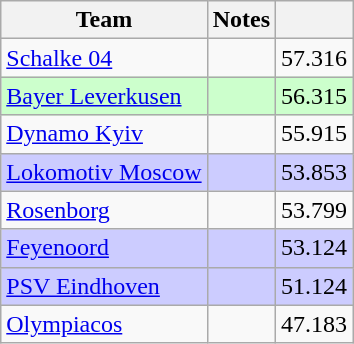<table class="wikitable" style="float:left; margin-right:1em">
<tr>
<th>Team</th>
<th>Notes</th>
<th></th>
</tr>
<tr>
<td> <a href='#'>Schalke 04</a></td>
<td></td>
<td align=right>57.316</td>
</tr>
<tr bgcolor=#ccffcc>
<td> <a href='#'>Bayer Leverkusen</a></td>
<td></td>
<td align=right>56.315</td>
</tr>
<tr>
<td> <a href='#'>Dynamo Kyiv</a></td>
<td></td>
<td align=right>55.915</td>
</tr>
<tr bgcolor=#ccccff>
<td> <a href='#'>Lokomotiv Moscow</a></td>
<td></td>
<td align=right>53.853</td>
</tr>
<tr>
<td> <a href='#'>Rosenborg</a></td>
<td></td>
<td align=right>53.799</td>
</tr>
<tr bgcolor=#ccccff>
<td> <a href='#'>Feyenoord</a></td>
<td></td>
<td align=right>53.124</td>
</tr>
<tr bgcolor=#ccccff>
<td> <a href='#'>PSV Eindhoven</a></td>
<td></td>
<td align=right>51.124</td>
</tr>
<tr>
<td> <a href='#'>Olympiacos</a></td>
<td></td>
<td align=right>47.183</td>
</tr>
</table>
